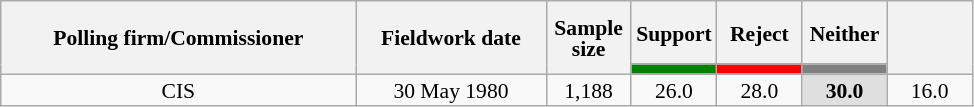<table class="wikitable" style="text-align:center; font-size:90%; line-height:14px;">
<tr style="height:42px;">
<th style="width:230px;" rowspan="2">Polling firm/Commissioner</th>
<th style="width:120px;" rowspan="2">Fieldwork date</th>
<th style="width:50px;" rowspan="2">Sample size</th>
<th style="width:50px;">Support</th>
<th style="width:50px;">Reject</th>
<th style="width:50px;">Neither</th>
<th style="width:50px;" rowspan="2"></th>
</tr>
<tr>
<th style="color:inherit;background:#008000;"></th>
<th style="color:inherit;background:#FF0000;"></th>
<th style="color:inherit;background:#808080;"></th>
</tr>
<tr>
<td>CIS</td>
<td>30 May 1980</td>
<td>1,188</td>
<td>26.0</td>
<td>28.0</td>
<td style="background:#DFDFDF;"><strong>30.0</strong></td>
<td>16.0</td>
</tr>
</table>
